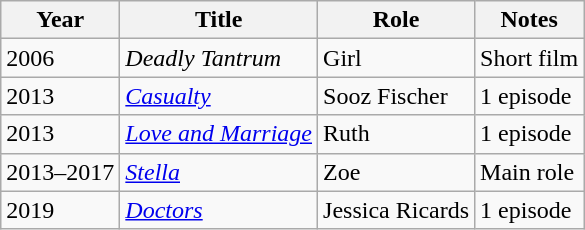<table class="wikitable">
<tr>
<th>Year</th>
<th>Title</th>
<th>Role</th>
<th>Notes</th>
</tr>
<tr>
<td>2006</td>
<td><em>Deadly Tantrum</em></td>
<td>Girl</td>
<td>Short film</td>
</tr>
<tr>
<td>2013</td>
<td><em><a href='#'>Casualty</a></em></td>
<td>Sooz Fischer</td>
<td>1 episode</td>
</tr>
<tr>
<td>2013</td>
<td><em><a href='#'>Love and Marriage</a></em></td>
<td>Ruth</td>
<td>1 episode</td>
</tr>
<tr>
<td>2013–2017</td>
<td><em><a href='#'>Stella</a></em></td>
<td>Zoe</td>
<td>Main role</td>
</tr>
<tr>
<td>2019</td>
<td><em><a href='#'>Doctors</a></em></td>
<td>Jessica Ricards</td>
<td>1 episode</td>
</tr>
</table>
